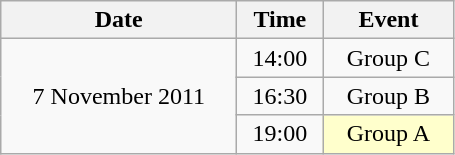<table class = "wikitable" style="text-align:center;">
<tr>
<th width=150>Date</th>
<th width=50>Time</th>
<th width=80>Event</th>
</tr>
<tr>
<td rowspan=3>7  November 2011</td>
<td>14:00</td>
<td>Group C</td>
</tr>
<tr>
<td>16:30</td>
<td>Group B</td>
</tr>
<tr>
<td>19:00</td>
<td bgcolor=ffffcc>Group A</td>
</tr>
</table>
